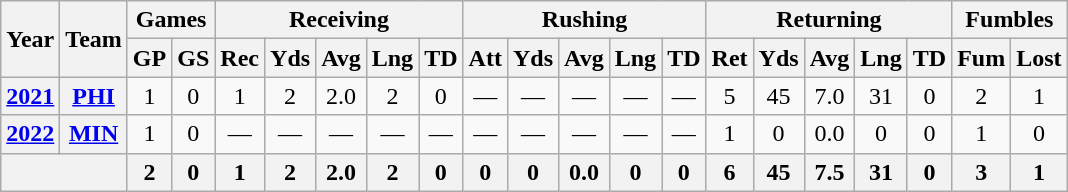<table class="wikitable" style="text-align:center;">
<tr>
<th rowspan="2">Year</th>
<th rowspan="2">Team</th>
<th colspan="2">Games</th>
<th colspan="5">Receiving</th>
<th colspan="5">Rushing</th>
<th colspan="5">Returning</th>
<th colspan="2">Fumbles</th>
</tr>
<tr>
<th>GP</th>
<th>GS</th>
<th>Rec</th>
<th>Yds</th>
<th>Avg</th>
<th>Lng</th>
<th>TD</th>
<th>Att</th>
<th>Yds</th>
<th>Avg</th>
<th>Lng</th>
<th>TD</th>
<th>Ret</th>
<th>Yds</th>
<th>Avg</th>
<th>Lng</th>
<th>TD</th>
<th>Fum</th>
<th>Lost</th>
</tr>
<tr>
<th><a href='#'>2021</a></th>
<th><a href='#'>PHI</a></th>
<td>1</td>
<td>0</td>
<td>1</td>
<td>2</td>
<td>2.0</td>
<td>2</td>
<td>0</td>
<td>—</td>
<td>—</td>
<td>—</td>
<td>—</td>
<td>—</td>
<td>5</td>
<td>45</td>
<td>7.0</td>
<td>31</td>
<td>0</td>
<td>2</td>
<td>1</td>
</tr>
<tr>
<th><a href='#'>2022</a></th>
<th><a href='#'>MIN</a></th>
<td>1</td>
<td>0</td>
<td>—</td>
<td>—</td>
<td>—</td>
<td>—</td>
<td>—</td>
<td>—</td>
<td>—</td>
<td>—</td>
<td>—</td>
<td>—</td>
<td>1</td>
<td>0</td>
<td>0.0</td>
<td>0</td>
<td>0</td>
<td>1</td>
<td>0</td>
</tr>
<tr>
<th colspan="2"></th>
<th>2</th>
<th>0</th>
<th>1</th>
<th>2</th>
<th>2.0</th>
<th>2</th>
<th>0</th>
<th>0</th>
<th>0</th>
<th>0.0</th>
<th>0</th>
<th>0</th>
<th>6</th>
<th>45</th>
<th>7.5</th>
<th>31</th>
<th>0</th>
<th>3</th>
<th>1</th>
</tr>
</table>
